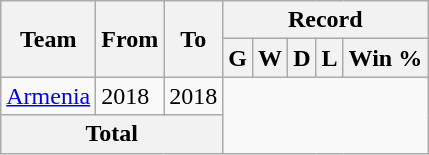<table class="wikitable" style="text-align: center">
<tr>
<th rowspan="2">Team</th>
<th rowspan="2">From</th>
<th rowspan="2">To</th>
<th colspan="5">Record</th>
</tr>
<tr>
<th>G</th>
<th>W</th>
<th>D</th>
<th>L</th>
<th>Win %</th>
</tr>
<tr>
<td align=left><a href='#'>Armenia</a></td>
<td align=left>2018</td>
<td align=left>2018<br></td>
</tr>
<tr>
<th colspan="3">Total<br></th>
</tr>
</table>
